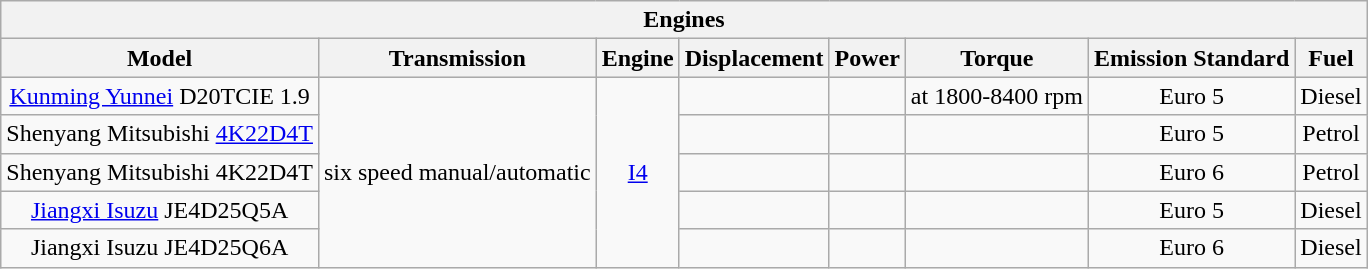<table class="wikitable" style="text-align:center; font-size:100%;">
<tr>
<th colspan=8>Engines</th>
</tr>
<tr style="background:#dcdcdc; text-align:center; vertical-align:middle;">
<th>Model</th>
<th>Transmission</th>
<th>Engine</th>
<th>Displacement</th>
<th>Power</th>
<th>Torque</th>
<th>Emission Standard</th>
<th>Fuel</th>
</tr>
<tr>
<td><a href='#'>Kunming Yunnei</a> D20TCIE 1.9</td>
<td rowspan="5">six speed manual/automatic</td>
<td rowspan="5"><a href='#'>I4</a></td>
<td></td>
<td></td>
<td> at 1800-8400 rpm</td>
<td>Euro 5</td>
<td>Diesel</td>
</tr>
<tr>
<td>Shenyang Mitsubishi <a href='#'>4K22D4T</a></td>
<td></td>
<td></td>
<td></td>
<td>Euro 5</td>
<td>Petrol</td>
</tr>
<tr>
<td>Shenyang Mitsubishi 4K22D4T</td>
<td></td>
<td></td>
<td></td>
<td>Euro 6</td>
<td>Petrol</td>
</tr>
<tr>
<td><a href='#'>Jiangxi Isuzu</a> JE4D25Q5A</td>
<td></td>
<td></td>
<td></td>
<td>Euro 5</td>
<td>Diesel</td>
</tr>
<tr>
<td>Jiangxi Isuzu JE4D25Q6A</td>
<td></td>
<td></td>
<td></td>
<td>Euro 6</td>
<td>Diesel</td>
</tr>
</table>
